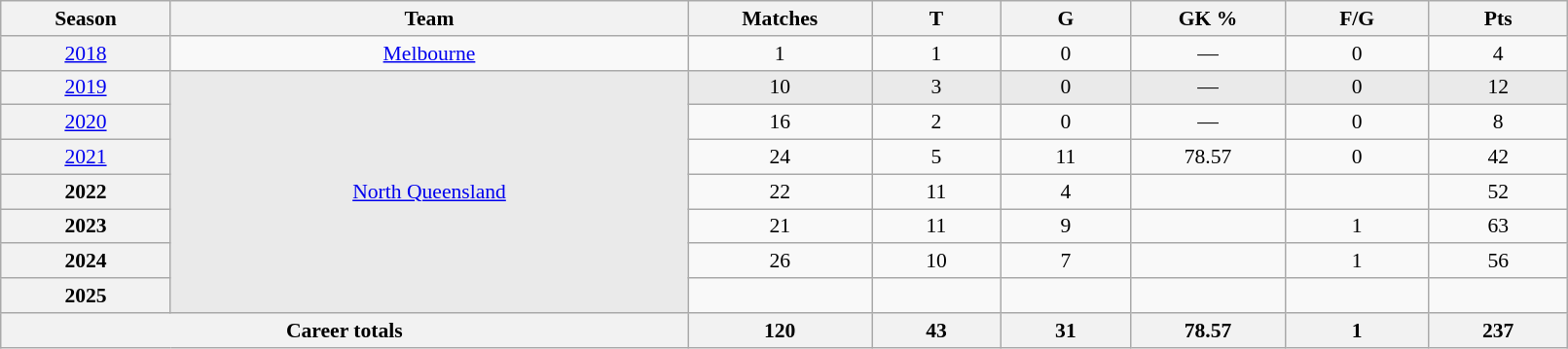<table class="wikitable sortable"  style="font-size:90%; text-align:center; width:85%;">
<tr>
<th width=2%>Season</th>
<th width=8%>Team</th>
<th width=2%>Matches</th>
<th width=2%>T</th>
<th width=2%>G</th>
<th width=2%>GK %</th>
<th width=2%>F/G</th>
<th width=2%>Pts</th>
</tr>
<tr>
<th scope="row" style="text-align:center; font-weight:normal"><a href='#'>2018</a></th>
<td style="text-align:center;"> <a href='#'>Melbourne</a></td>
<td>1</td>
<td>1</td>
<td>0</td>
<td>—</td>
<td>0</td>
<td>4</td>
</tr>
<tr style="background:#eaeaea;">
<th scope="row" style="text-align:center; font-weight:normal"><a href='#'>2019</a></th>
<td rowspan="7" style="text-align:center;"> <a href='#'>North Queensland</a></td>
<td>10</td>
<td>3</td>
<td>0</td>
<td>—</td>
<td>0</td>
<td>12</td>
</tr>
<tr>
<th scope="row" style="text-align:center; font-weight:normal"><a href='#'>2020</a></th>
<td>16</td>
<td>2</td>
<td>0</td>
<td>—</td>
<td>0</td>
<td>8</td>
</tr>
<tr>
<th scope="row" style="text-align:center; font-weight:normal"><a href='#'>2021</a></th>
<td>24</td>
<td>5</td>
<td>11</td>
<td>78.57</td>
<td>0</td>
<td>42</td>
</tr>
<tr>
<th>2022</th>
<td>22</td>
<td>11</td>
<td>4</td>
<td></td>
<td></td>
<td>52</td>
</tr>
<tr>
<th>2023</th>
<td>21</td>
<td>11</td>
<td>9</td>
<td></td>
<td>1</td>
<td>63</td>
</tr>
<tr>
<th>2024</th>
<td>26</td>
<td>10</td>
<td>7</td>
<td></td>
<td>1</td>
<td>56</td>
</tr>
<tr>
<th>2025</th>
<td></td>
<td></td>
<td></td>
<td></td>
<td></td>
<td></td>
</tr>
<tr class="sortbottom">
<th colspan="2">Career totals</th>
<th>120</th>
<th>43</th>
<th>31</th>
<th>78.57</th>
<th>1</th>
<th>237</th>
</tr>
</table>
